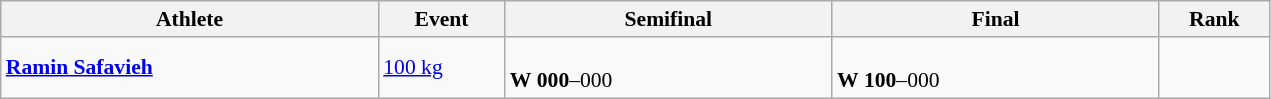<table class="wikitable" width="67%" style="text-align:left; font-size:90%">
<tr>
<th width="15%">Athlete</th>
<th width="5%">Event</th>
<th width="13%">Semifinal</th>
<th width="13%">Final</th>
<th width="4%">Rank</th>
</tr>
<tr>
<td><strong><a href='#'>Ramin Safavieh</a></strong></td>
<td><a href='#'>100 kg</a></td>
<td><br><strong>W</strong> <strong>000</strong>–000</td>
<td><br><strong>W</strong> <strong>100</strong>–000</td>
<td align=center></td>
</tr>
</table>
